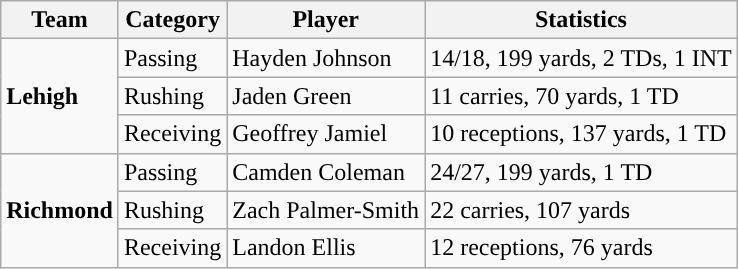<table class="wikitable" style="float: right;">
<tr>
<th>Team</th>
<th>Category</th>
<th>Player</th>
<th>Statistics</th>
</tr>
<tr>
<td rowspan=3><strong>Lehigh</strong></td>
<td>Passing</td>
<td>Hayden Johnson</td>
<td>14/18, 199 yards, 2 TDs, 1 INT</td>
</tr>
<tr>
<td>Rushing</td>
<td>Jaden Green</td>
<td>11 carries, 70 yards, 1 TD</td>
</tr>
<tr>
<td>Receiving</td>
<td>Geoffrey Jamiel</td>
<td>10 receptions, 137 yards, 1 TD</td>
</tr>
<tr>
<td rowspan=3><strong>Richmond</strong></td>
<td>Passing</td>
<td>Camden Coleman</td>
<td>24/27, 199 yards, 1 TD</td>
</tr>
<tr>
<td>Rushing</td>
<td>Zach Palmer-Smith</td>
<td>22 carries, 107 yards</td>
</tr>
<tr>
<td>Receiving</td>
<td>Landon Ellis</td>
<td>12 receptions, 76 yards</td>
</tr>
</table>
